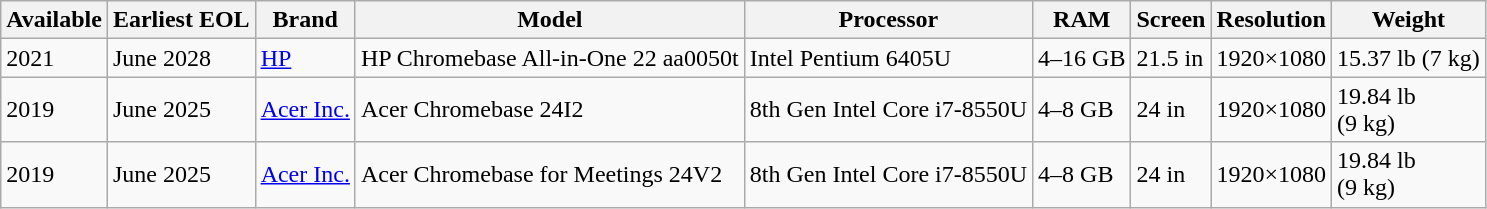<table class="wikitable sortable">
<tr>
<th>Available</th>
<th>Earliest EOL</th>
<th>Brand</th>
<th>Model</th>
<th>Processor</th>
<th>RAM</th>
<th>Screen</th>
<th>Resolution</th>
<th>Weight</th>
</tr>
<tr>
<td>2021</td>
<td>June 2028</td>
<td><a href='#'>HP</a></td>
<td>HP Chromebase All-in-One 22 aa0050t</td>
<td>Intel Pentium 6405U</td>
<td>4–16 GB</td>
<td>21.5 in</td>
<td>1920×1080</td>
<td>15.37 lb (7 kg)</td>
</tr>
<tr>
<td>2019</td>
<td>June 2025</td>
<td><a href='#'>Acer Inc.</a></td>
<td>Acer Chromebase 24I2</td>
<td>8th Gen Intel Core i7-8550U</td>
<td>4–8 GB</td>
<td>24 in</td>
<td>1920×1080</td>
<td>19.84 lb<br>(9 kg)</td>
</tr>
<tr>
<td>2019</td>
<td>June 2025</td>
<td><a href='#'>Acer Inc.</a></td>
<td>Acer Chromebase for Meetings 24V2</td>
<td>8th Gen Intel Core i7-8550U</td>
<td>4–8 GB</td>
<td>24 in</td>
<td>1920×1080</td>
<td>19.84 lb<br>(9 kg)</td>
</tr>
</table>
